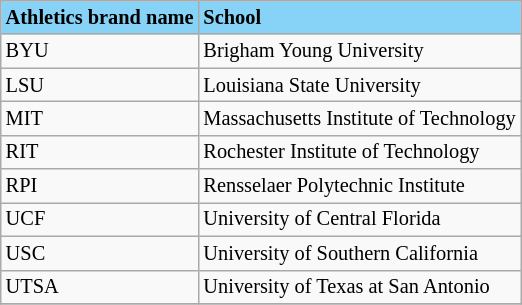<table class="wikitable collapsible collapsed" style="font-size:85%;">
<tr ! style="background-color: #87D3F8;">
<td><strong>Athletics brand name</strong></td>
<td><strong>School</strong></td>
</tr>
<tr --->
<td>BYU</td>
<td>Brigham Young University</td>
</tr>
<tr --->
<td>LSU</td>
<td>Louisiana State University</td>
</tr>
<tr --->
<td>MIT</td>
<td>Massachusetts Institute of Technology</td>
</tr>
<tr --->
<td>RIT</td>
<td>Rochester Institute of Technology</td>
</tr>
<tr --->
<td>RPI</td>
<td>Rensselaer Polytechnic Institute</td>
</tr>
<tr --->
<td>UCF</td>
<td>University of Central Florida</td>
</tr>
<tr --->
<td>USC</td>
<td>University of Southern California</td>
</tr>
<tr --->
<td>UTSA</td>
<td>University of Texas at San Antonio</td>
</tr>
<tr --->
</tr>
</table>
